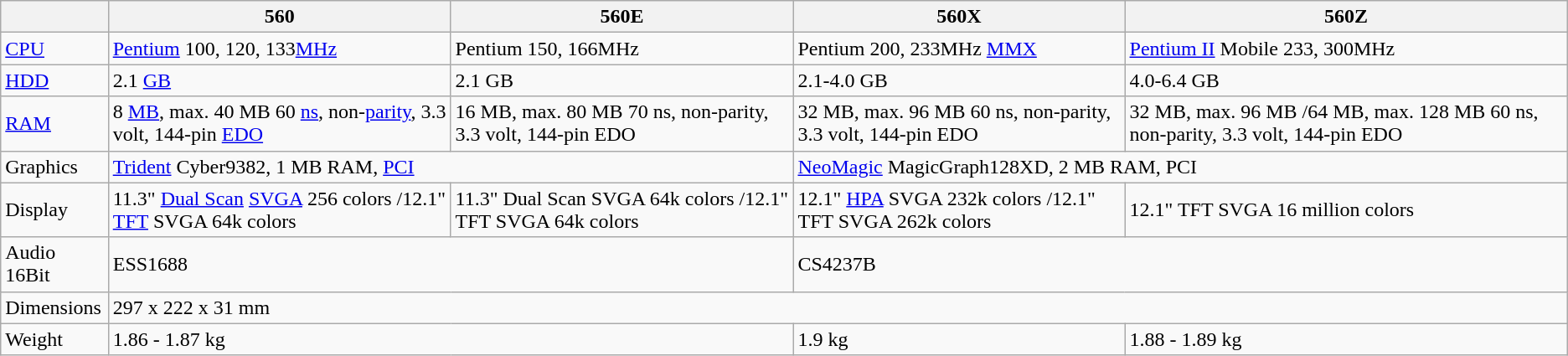<table class="wikitable">
<tr>
<th></th>
<th>560</th>
<th>560E</th>
<th>560X</th>
<th>560Z</th>
</tr>
<tr>
<td><a href='#'>CPU</a></td>
<td><a href='#'>Pentium</a> 100, 120, 133<a href='#'>MHz</a></td>
<td>Pentium 150, 166MHz</td>
<td>Pentium 200, 233MHz <a href='#'>MMX</a></td>
<td><a href='#'>Pentium II</a> Mobile 233, 300MHz</td>
</tr>
<tr>
<td><a href='#'>HDD</a></td>
<td>2.1 <a href='#'>GB</a></td>
<td>2.1 GB</td>
<td>2.1-4.0 GB</td>
<td>4.0-6.4 GB</td>
</tr>
<tr>
<td><a href='#'>RAM</a></td>
<td>8 <a href='#'>MB</a>, max. 40 MB 60 <a href='#'>ns</a>, non-<a href='#'>parity</a>, 3.3 volt, 144-pin <a href='#'>EDO</a></td>
<td>16 MB, max. 80 MB 70 ns, non-parity, 3.3 volt, 144-pin EDO</td>
<td>32 MB, max. 96 MB 60 ns, non-parity, 3.3 volt, 144-pin EDO</td>
<td>32 MB, max. 96 MB /64 MB, max. 128 MB 60 ns, non-parity, 3.3 volt, 144-pin EDO</td>
</tr>
<tr>
<td>Graphics</td>
<td colspan="2"><a href='#'>Trident</a> Cyber9382, 1 MB RAM, <a href='#'>PCI</a></td>
<td colspan="2"><a href='#'>NeoMagic</a> MagicGraph128XD, 2 MB RAM, PCI</td>
</tr>
<tr>
<td>Display</td>
<td>11.3" <a href='#'>Dual Scan</a> <a href='#'>SVGA</a> 256 colors /12.1" <a href='#'>TFT</a> SVGA 64k colors</td>
<td>11.3" Dual Scan SVGA 64k colors /12.1" TFT SVGA 64k colors</td>
<td>12.1" <a href='#'>HPA</a> SVGA 232k colors /12.1" TFT SVGA 262k colors</td>
<td>12.1" TFT SVGA 16 million colors</td>
</tr>
<tr>
<td>Audio 16Bit</td>
<td colspan="2">ESS1688</td>
<td colspan="2">CS4237B</td>
</tr>
<tr>
<td>Dimensions</td>
<td colspan="4">297 x 222 x 31 mm</td>
</tr>
<tr>
<td>Weight</td>
<td colspan="2">1.86 - 1.87 kg</td>
<td>1.9 kg</td>
<td>1.88 - 1.89 kg</td>
</tr>
</table>
